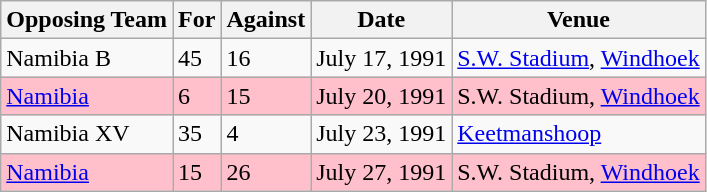<table class="wikitable">
<tr>
<th>Opposing Team</th>
<th>For</th>
<th>Against</th>
<th>Date</th>
<th>Venue</th>
</tr>
<tr>
<td>Namibia  B</td>
<td>45</td>
<td>16</td>
<td>July 17, 1991</td>
<td><a href='#'>S.W. Stadium</a>, <a href='#'>Windhoek</a></td>
</tr>
<tr style="background:pink">
<td><a href='#'>Namibia</a></td>
<td>6</td>
<td>15</td>
<td>July 20, 1991</td>
<td>S.W. Stadium, <a href='#'>Windhoek</a></td>
</tr>
<tr>
<td>Namibia XV</td>
<td>35</td>
<td>4</td>
<td>July 23, 1991</td>
<td><a href='#'>Keetmanshoop</a></td>
</tr>
<tr style="background:pink">
<td><a href='#'>Namibia</a></td>
<td>15</td>
<td>26</td>
<td>July 27, 1991</td>
<td>S.W. Stadium, <a href='#'>Windhoek</a></td>
</tr>
</table>
